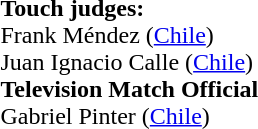<table style="width:100%">
<tr>
<td><br><strong>Touch judges:</strong>
<br> Frank Méndez (<a href='#'>Chile</a>)
<br> Juan Ignacio Calle (<a href='#'>Chile</a>)
<br><strong>Television Match Official</strong>
<br> Gabriel Pinter (<a href='#'>Chile</a>)</td>
</tr>
</table>
